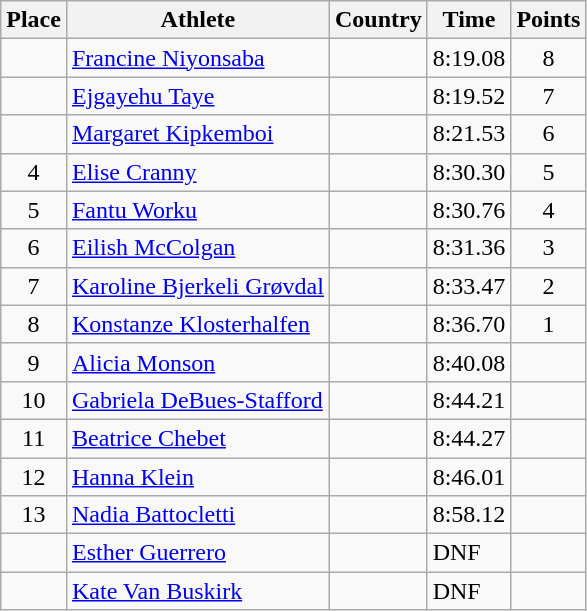<table class="wikitable">
<tr>
<th>Place</th>
<th>Athlete</th>
<th>Country</th>
<th>Time</th>
<th>Points</th>
</tr>
<tr>
<td align=center></td>
<td><a href='#'>Francine Niyonsaba</a></td>
<td></td>
<td>8:19.08</td>
<td align=center>8</td>
</tr>
<tr>
<td align=center></td>
<td><a href='#'>Ejgayehu Taye</a></td>
<td></td>
<td>8:19.52</td>
<td align=center>7</td>
</tr>
<tr>
<td align=center></td>
<td><a href='#'>Margaret Kipkemboi</a></td>
<td></td>
<td>8:21.53</td>
<td align=center>6</td>
</tr>
<tr>
<td align=center>4</td>
<td><a href='#'>Elise Cranny</a></td>
<td></td>
<td>8:30.30</td>
<td align=center>5</td>
</tr>
<tr>
<td align=center>5</td>
<td><a href='#'>Fantu Worku</a></td>
<td></td>
<td>8:30.76</td>
<td align=center>4</td>
</tr>
<tr>
<td align=center>6</td>
<td><a href='#'>Eilish McColgan</a></td>
<td></td>
<td>8:31.36</td>
<td align=center>3</td>
</tr>
<tr>
<td align=center>7</td>
<td><a href='#'>Karoline Bjerkeli Grøvdal</a></td>
<td></td>
<td>8:33.47</td>
<td align=center>2</td>
</tr>
<tr>
<td align=center>8</td>
<td><a href='#'>Konstanze Klosterhalfen</a></td>
<td></td>
<td>8:36.70</td>
<td align=center>1</td>
</tr>
<tr>
<td align=center>9</td>
<td><a href='#'>Alicia Monson</a></td>
<td></td>
<td>8:40.08</td>
<td align=center></td>
</tr>
<tr>
<td align=center>10</td>
<td><a href='#'>Gabriela DeBues-Stafford</a></td>
<td></td>
<td>8:44.21</td>
<td align=center></td>
</tr>
<tr>
<td align=center>11</td>
<td><a href='#'>Beatrice Chebet</a></td>
<td></td>
<td>8:44.27</td>
<td align=center></td>
</tr>
<tr>
<td align=center>12</td>
<td><a href='#'>Hanna Klein</a></td>
<td></td>
<td>8:46.01</td>
<td align=center></td>
</tr>
<tr>
<td align=center>13</td>
<td><a href='#'>Nadia Battocletti</a></td>
<td></td>
<td>8:58.12</td>
<td align=center></td>
</tr>
<tr>
<td align=center></td>
<td><a href='#'>Esther Guerrero</a></td>
<td></td>
<td>DNF</td>
<td align=center></td>
</tr>
<tr>
<td align=center></td>
<td><a href='#'>Kate Van Buskirk</a></td>
<td></td>
<td>DNF</td>
<td align=center></td>
</tr>
</table>
